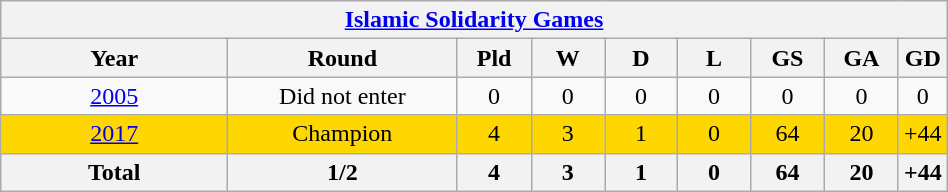<table class="wikitable" width=50% style="text-align: center;font-size:100%;">
<tr>
<th colspan=10><a href='#'>Islamic Solidarity Games</a></th>
</tr>
<tr>
<th width=25%>Year</th>
<th width=25%>Round</th>
<th width=8%>Pld</th>
<th width=8%>W</th>
<th width=8%>D</th>
<th width=8%>L</th>
<th width=8%>GS</th>
<th width=8%>GA</th>
<th width=10%>GD</th>
</tr>
<tr>
<td><a href='#'>2005</a></td>
<td>Did not enter</td>
<td>0</td>
<td>0</td>
<td>0</td>
<td>0</td>
<td>0</td>
<td>0</td>
<td>0</td>
</tr>
<tr bgcolor=gold>
<td><a href='#'>2017</a></td>
<td>Champion</td>
<td>4</td>
<td>3</td>
<td>1</td>
<td>0</td>
<td>64</td>
<td>20</td>
<td>+44</td>
</tr>
<tr>
<th>Total</th>
<th>1/2</th>
<th>4</th>
<th>3</th>
<th>1</th>
<th>0</th>
<th>64</th>
<th>20</th>
<th>+44</th>
</tr>
</table>
